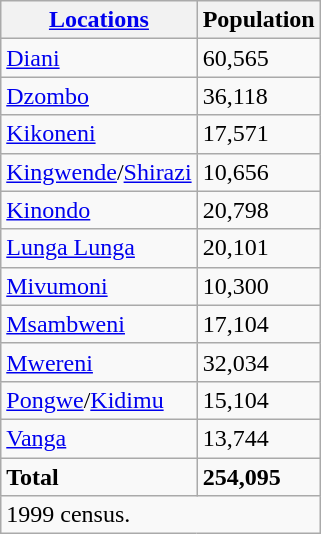<table class="wikitable">
<tr>
<th><a href='#'>Locations</a></th>
<th>Population</th>
</tr>
<tr>
<td><a href='#'>Diani</a></td>
<td>60,565</td>
</tr>
<tr>
<td><a href='#'>Dzombo</a></td>
<td>36,118</td>
</tr>
<tr>
<td><a href='#'>Kikoneni</a></td>
<td>17,571</td>
</tr>
<tr>
<td><a href='#'>Kingwende</a>/<a href='#'>Shirazi</a></td>
<td>10,656</td>
</tr>
<tr>
<td><a href='#'>Kinondo</a></td>
<td>20,798</td>
</tr>
<tr>
<td><a href='#'>Lunga Lunga</a></td>
<td>20,101</td>
</tr>
<tr>
<td><a href='#'>Mivumoni</a></td>
<td>10,300</td>
</tr>
<tr>
<td><a href='#'>Msambweni</a></td>
<td>17,104</td>
</tr>
<tr>
<td><a href='#'>Mwereni</a></td>
<td>32,034</td>
</tr>
<tr>
<td><a href='#'>Pongwe</a>/<a href='#'>Kidimu</a></td>
<td>15,104</td>
</tr>
<tr>
<td><a href='#'>Vanga</a></td>
<td>13,744</td>
</tr>
<tr>
<td><strong>Total</strong></td>
<td><strong>254,095</strong></td>
</tr>
<tr>
<td colspan="2">1999 census.</td>
</tr>
</table>
